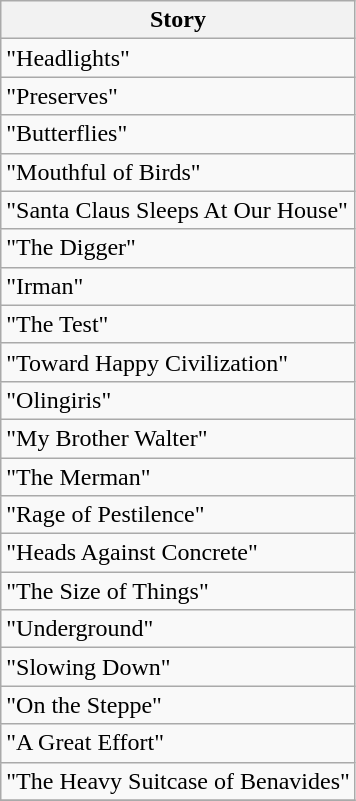<table class="wikitable mw-collapsible">
<tr>
<th><strong>Story</strong></th>
</tr>
<tr>
<td>"Headlights"</td>
</tr>
<tr>
<td>"Preserves"</td>
</tr>
<tr>
<td>"Butterflies"</td>
</tr>
<tr>
<td>"Mouthful of Birds"</td>
</tr>
<tr>
<td>"Santa Claus Sleeps At Our House"</td>
</tr>
<tr>
<td>"The Digger"</td>
</tr>
<tr>
<td>"Irman"</td>
</tr>
<tr>
<td>"The Test"</td>
</tr>
<tr>
<td>"Toward Happy Civilization"</td>
</tr>
<tr>
<td>"Olingiris"</td>
</tr>
<tr>
<td>"My Brother Walter"</td>
</tr>
<tr>
<td>"The Merman"</td>
</tr>
<tr>
<td>"Rage of Pestilence"</td>
</tr>
<tr>
<td>"Heads Against Concrete"</td>
</tr>
<tr>
<td>"The Size of Things"</td>
</tr>
<tr>
<td>"Underground"</td>
</tr>
<tr>
<td>"Slowing Down"</td>
</tr>
<tr>
<td>"On the Steppe"</td>
</tr>
<tr>
<td>"A Great Effort"</td>
</tr>
<tr>
<td>"The Heavy Suitcase of Benavides"</td>
</tr>
<tr>
</tr>
</table>
